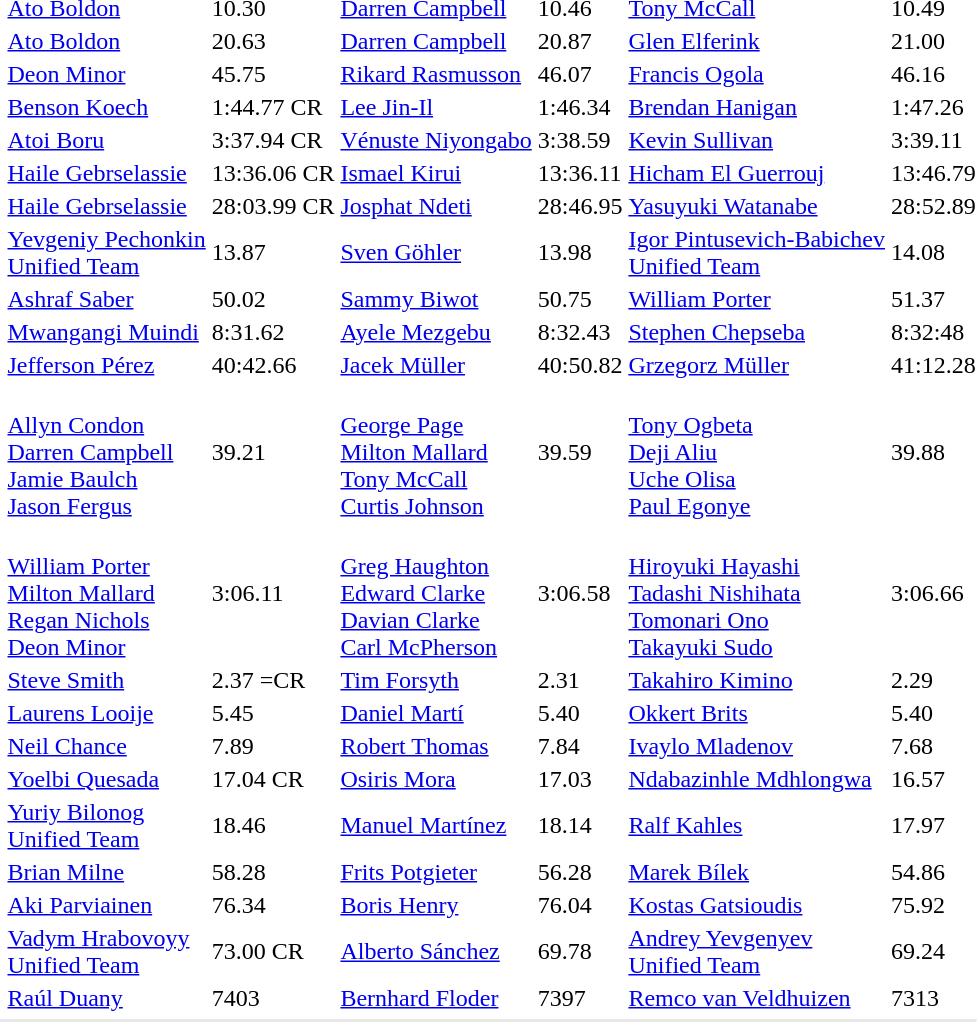<table>
<tr>
<td></td>
<td><a href='#'>Ato Boldon</a><br></td>
<td>10.30</td>
<td><a href='#'>Darren Campbell</a><br></td>
<td>10.46</td>
<td><a href='#'>Tony McCall</a><br></td>
<td>10.49</td>
</tr>
<tr>
<td></td>
<td><a href='#'>Ato Boldon</a><br></td>
<td>20.63</td>
<td><a href='#'>Darren Campbell</a><br></td>
<td>20.87</td>
<td><a href='#'>Glen Elferink</a><br></td>
<td>21.00</td>
</tr>
<tr>
<td></td>
<td><a href='#'>Deon Minor</a><br></td>
<td>45.75</td>
<td><a href='#'>Rikard Rasmusson</a><br></td>
<td>46.07</td>
<td><a href='#'>Francis Ogola</a><br></td>
<td>46.16</td>
</tr>
<tr>
<td></td>
<td><a href='#'>Benson Koech</a><br></td>
<td>1:44.77 CR</td>
<td><a href='#'>Lee Jin-Il</a><br></td>
<td>1:46.34</td>
<td><a href='#'>Brendan Hanigan</a><br></td>
<td>1:47.26</td>
</tr>
<tr>
<td></td>
<td><a href='#'>Atoi Boru</a><br></td>
<td>3:37.94 CR</td>
<td><a href='#'>Vénuste Niyongabo</a><br></td>
<td>3:38.59</td>
<td><a href='#'>Kevin Sullivan</a><br></td>
<td>3:39.11</td>
</tr>
<tr>
<td></td>
<td><a href='#'>Haile Gebrselassie</a><br></td>
<td>13:36.06 CR</td>
<td><a href='#'>Ismael Kirui</a><br></td>
<td>13:36.11</td>
<td><a href='#'>Hicham El Guerrouj</a><br></td>
<td>13:46.79</td>
</tr>
<tr>
<td></td>
<td><a href='#'>Haile Gebrselassie</a><br></td>
<td>28:03.99 CR</td>
<td><a href='#'>Josphat Ndeti</a><br></td>
<td>28:46.95</td>
<td><a href='#'>Yasuyuki Watanabe</a><br></td>
<td>28:52.89</td>
</tr>
<tr>
<td></td>
<td><a href='#'>Yevgeniy Pechonkin</a><br> <a href='#'>Unified Team</a></td>
<td>13.87</td>
<td><a href='#'>Sven Göhler</a><br></td>
<td>13.98</td>
<td><a href='#'>Igor Pintusevich-Babichev</a><br> <a href='#'>Unified Team</a></td>
<td>14.08</td>
</tr>
<tr>
<td></td>
<td><a href='#'>Ashraf Saber</a><br></td>
<td>50.02</td>
<td><a href='#'>Sammy Biwot</a><br></td>
<td>50.75</td>
<td><a href='#'>William Porter</a><br></td>
<td>51.37</td>
</tr>
<tr>
<td></td>
<td><a href='#'>Mwangangi Muindi</a><br></td>
<td>8:31.62</td>
<td><a href='#'>Ayele Mezgebu</a><br></td>
<td>8:32.43</td>
<td><a href='#'>Stephen Chepseba</a><br></td>
<td>8:32:48</td>
</tr>
<tr>
<td></td>
<td><a href='#'>Jefferson Pérez</a><br></td>
<td>40:42.66</td>
<td><a href='#'>Jacek Müller</a><br></td>
<td>40:50.82</td>
<td><a href='#'>Grzegorz Müller</a><br></td>
<td>41:12.28</td>
</tr>
<tr>
<td></td>
<td><br><a href='#'>Allyn Condon</a><br><a href='#'>Darren Campbell</a><br><a href='#'>Jamie Baulch</a><br><a href='#'>Jason Fergus</a></td>
<td>39.21</td>
<td><br><a href='#'>George Page</a><br><a href='#'>Milton Mallard</a><br><a href='#'>Tony McCall</a><br><a href='#'>Curtis Johnson</a></td>
<td>39.59</td>
<td><br><a href='#'>Tony Ogbeta</a><br><a href='#'>Deji Aliu</a><br><a href='#'>Uche Olisa</a><br><a href='#'>Paul Egonye</a></td>
<td>39.88</td>
</tr>
<tr>
<td></td>
<td><br><a href='#'>William Porter</a><br><a href='#'>Milton Mallard</a><br><a href='#'>Regan Nichols</a><br><a href='#'>Deon Minor</a></td>
<td>3:06.11</td>
<td><br><a href='#'>Greg Haughton</a><br><a href='#'>Edward Clarke</a><br><a href='#'>Davian Clarke</a><br><a href='#'>Carl McPherson</a></td>
<td>3:06.58</td>
<td><br><a href='#'>Hiroyuki Hayashi</a><br><a href='#'>Tadashi Nishihata</a><br><a href='#'>Tomonari Ono</a><br><a href='#'>Takayuki Sudo</a></td>
<td>3:06.66</td>
</tr>
<tr>
<td></td>
<td><a href='#'>Steve Smith</a><br></td>
<td>2.37 =CR</td>
<td><a href='#'>Tim Forsyth</a><br></td>
<td>2.31</td>
<td><a href='#'>Takahiro Kimino</a><br></td>
<td>2.29</td>
</tr>
<tr>
<td></td>
<td><a href='#'>Laurens Looije</a><br></td>
<td>5.45</td>
<td><a href='#'>Daniel Martí</a><br></td>
<td>5.40</td>
<td><a href='#'>Okkert Brits</a><br></td>
<td>5.40</td>
</tr>
<tr>
<td></td>
<td><a href='#'>Neil Chance</a><br></td>
<td>7.89</td>
<td><a href='#'>Robert Thomas</a><br></td>
<td>7.84</td>
<td><a href='#'>Ivaylo Mladenov</a><br></td>
<td>7.68</td>
</tr>
<tr>
<td></td>
<td><a href='#'>Yoelbi Quesada</a><br></td>
<td>17.04 CR</td>
<td><a href='#'>Osiris Mora</a><br></td>
<td>17.03</td>
<td><a href='#'>Ndabazinhle Mdhlongwa</a><br></td>
<td>16.57</td>
</tr>
<tr>
<td></td>
<td><a href='#'>Yuriy Bilonog</a><br> <a href='#'>Unified Team</a></td>
<td>18.46</td>
<td><a href='#'>Manuel Martínez</a><br></td>
<td>18.14</td>
<td><a href='#'>Ralf Kahles</a><br></td>
<td>17.97</td>
</tr>
<tr>
<td></td>
<td><a href='#'>Brian Milne</a><br></td>
<td>58.28</td>
<td><a href='#'>Frits Potgieter</a><br></td>
<td>56.28</td>
<td><a href='#'>Marek Bílek</a><br></td>
<td>54.86</td>
</tr>
<tr>
<td></td>
<td><a href='#'>Aki Parviainen</a><br></td>
<td>76.34</td>
<td><a href='#'>Boris Henry</a><br></td>
<td>76.04</td>
<td><a href='#'>Kostas Gatsioudis</a><br></td>
<td>75.92</td>
</tr>
<tr>
<td></td>
<td><a href='#'>Vadym Hrabovoyy</a><br> <a href='#'>Unified Team</a></td>
<td>73.00 CR</td>
<td><a href='#'>Alberto Sánchez</a><br></td>
<td>69.78</td>
<td><a href='#'>Andrey Yevgenyev</a><br> <a href='#'>Unified Team</a></td>
<td>69.24</td>
</tr>
<tr>
<td></td>
<td><a href='#'>Raúl Duany</a><br></td>
<td>7403</td>
<td><a href='#'>Bernhard Floder</a><br></td>
<td>7397</td>
<td><a href='#'>Remco van Veldhuizen</a><br></td>
<td>7313</td>
</tr>
<tr>
</tr>
<tr bgcolor= e8e8e8>
<td colspan=7></td>
</tr>
</table>
